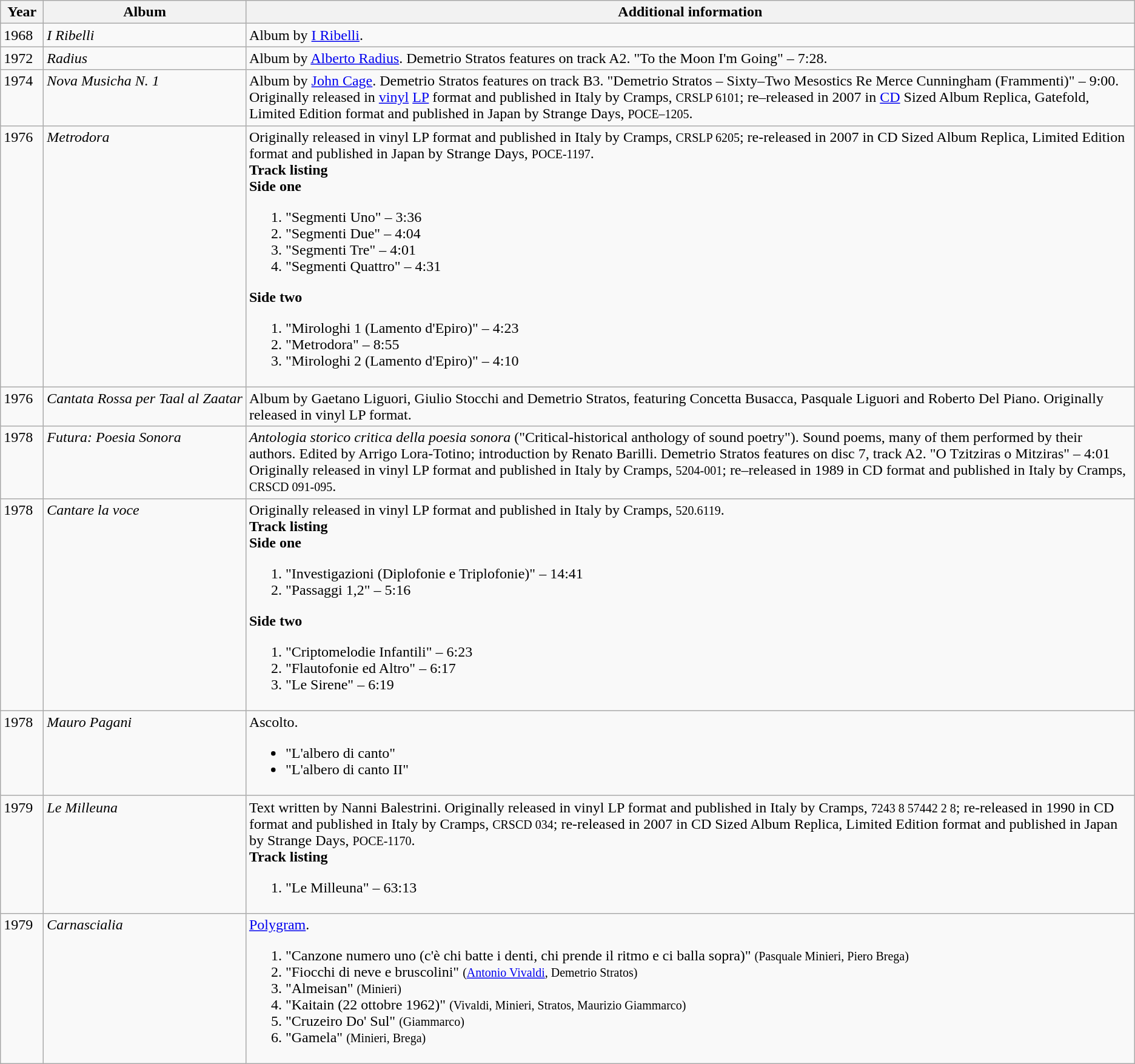<table class="wikitable">
<tr>
<th align="left" valign="top" width="40">Year</th>
<th align="left" valign="top">Album</th>
<th align="left" valign="top">Additional information</th>
</tr>
<tr>
<td align="left" valign="top">1968</td>
<td align="left" valign="top"><em>I Ribelli</em></td>
<td align="left" valign="top">Album by <a href='#'>I Ribelli</a>.</td>
</tr>
<tr>
<td align="left" valign="top">1972</td>
<td align="left" valign="top"><em>Radius</em></td>
<td align="left" valign="top">Album by <a href='#'>Alberto Radius</a>. Demetrio Stratos features on track A2. "To the Moon I'm Going" – 7:28.</td>
</tr>
<tr>
<td align="left" valign="top">1974</td>
<td align="left" valign="top"><em>Nova Musicha N. 1</em></td>
<td align="left" valign="top">Album by <a href='#'>John Cage</a>. Demetrio Stratos features on track B3. "Demetrio Stratos – Sixty–Two Mesostics Re Merce Cunningham (Frammenti)" – 9:00.<br>Originally released in <a href='#'>vinyl</a> <a href='#'>LP</a> format and published in Italy by Cramps, <small>CRSLP 6101</small>; re–released in 2007 in <a href='#'>CD</a> Sized Album Replica, Gatefold, Limited Edition format and published in Japan by Strange Days, <small>POCE–1205</small>.</td>
</tr>
<tr>
<td align="left" valign="top">1976</td>
<td align="left" valign="top"><em>Metrodora</em></td>
<td align="left" valign="top">Originally released in vinyl LP format and published in Italy by Cramps, <small>CRSLP 6205</small>; re-released in 2007 in CD Sized Album Replica, Limited Edition format and published in Japan by Strange Days, <small>POCE-1197</small>.<br><strong>Track listing</strong><br><strong>Side one</strong><ol><li>"Segmenti Uno" – 3:36</li><li>"Segmenti Due" – 4:04</li><li>"Segmenti Tre" – 4:01</li><li>"Segmenti Quattro" – 4:31</li></ol><strong>Side two</strong><ol><li>"Mirologhi 1 (Lamento d'Epiro)" – 4:23</li><li>"Metrodora" – 8:55</li><li>"Mirologhi 2 (Lamento d'Epiro)" – 4:10</li></ol></td>
</tr>
<tr>
<td align="left" valign="top">1976</td>
<td align="left" valign="top"><em>Cantata Rossa per Taal al Zaatar</em></td>
<td align="left" valign="top">Album by Gaetano Liguori, Giulio Stocchi and Demetrio Stratos, featuring Concetta Busacca, Pasquale Liguori and Roberto Del Piano. Originally released in vinyl LP format.</td>
</tr>
<tr>
<td align="left" valign="top">1978</td>
<td align="left" valign="top"><em>Futura: Poesia Sonora</em></td>
<td align="left" valign="top"><em>Antologia storico critica della poesia sonora</em> ("Critical-historical anthology of sound poetry"). Sound poems, many of them performed by their authors. Edited by Arrigo Lora-Totino; introduction by Renato Barilli. Demetrio Stratos features on disc 7, track A2. "O Tzitziras o Mitziras" – 4:01<br>Originally released in vinyl LP format and published in Italy by Cramps, <small>5204-001</small>; re–released in 1989 in CD format and published in Italy by Cramps, <small>CRSCD 091-095</small>.</td>
</tr>
<tr>
<td align="left" valign="top">1978</td>
<td align="left" valign="top"><em>Cantare la voce</em></td>
<td align="left" valign="top">Originally released in vinyl LP format and published in Italy by Cramps, <small>520.6119</small>.<br><strong>Track listing</strong><br><strong>Side one</strong><ol><li>"Investigazioni (Diplofonie e Triplofonie)" – 14:41</li><li>"Passaggi 1,2" – 5:16</li></ol><strong>Side two</strong><ol><li>"Criptomelodie Infantili" – 6:23</li><li>"Flautofonie ed Altro" – 6:17</li><li>"Le Sirene" – 6:19</li></ol></td>
</tr>
<tr>
<td align="left" valign="top">1978</td>
<td align="left" valign="top"><em>Mauro Pagani</em></td>
<td align="left" valign="top">Ascolto.<br><ul><li>"L'albero di canto"</li><li>"L'albero di canto II"</li></ul></td>
</tr>
<tr>
<td align="left" valign="top">1979</td>
<td align="left" valign="top"><em>Le Milleuna</em></td>
<td align="left" valign="top">Text written by Nanni Balestrini. Originally released in vinyl LP format and published in Italy by Cramps, <small>7243 8 57442 2 8</small>; re-released in 1990 in CD format and published in Italy by Cramps, <small>CRSCD 034</small>; re-released in 2007 in CD Sized Album Replica, Limited Edition format and published in Japan by Strange Days, <small>POCE-1170</small>.<br><strong>Track listing</strong><ol><li>"Le Milleuna" – 63:13</li></ol></td>
</tr>
<tr>
<td align="left" valign="top">1979</td>
<td align="left" valign="top"><em>Carnascialia</em></td>
<td align="left" valign="top"><a href='#'>Polygram</a>.<br><ol><li>"Canzone numero uno (c'è chi batte i denti, chi prende il ritmo e ci balla sopra)" <small>(Pasquale Minieri, Piero Brega)</small></li><li>"Fiocchi di neve e bruscolini" <small>(<a href='#'>Antonio Vivaldi</a>, Demetrio Stratos)</small></li><li>"Almeisan" <small>(Minieri)</small></li><li>"Kaitain (22 ottobre 1962)" <small>(Vivaldi, Minieri, Stratos, Maurizio Giammarco)</small></li><li>"Cruzeiro Do' Sul" <small>(Giammarco)</small></li><li>"Gamela" <small>(Minieri, Brega)</small></li></ol></td>
</tr>
</table>
